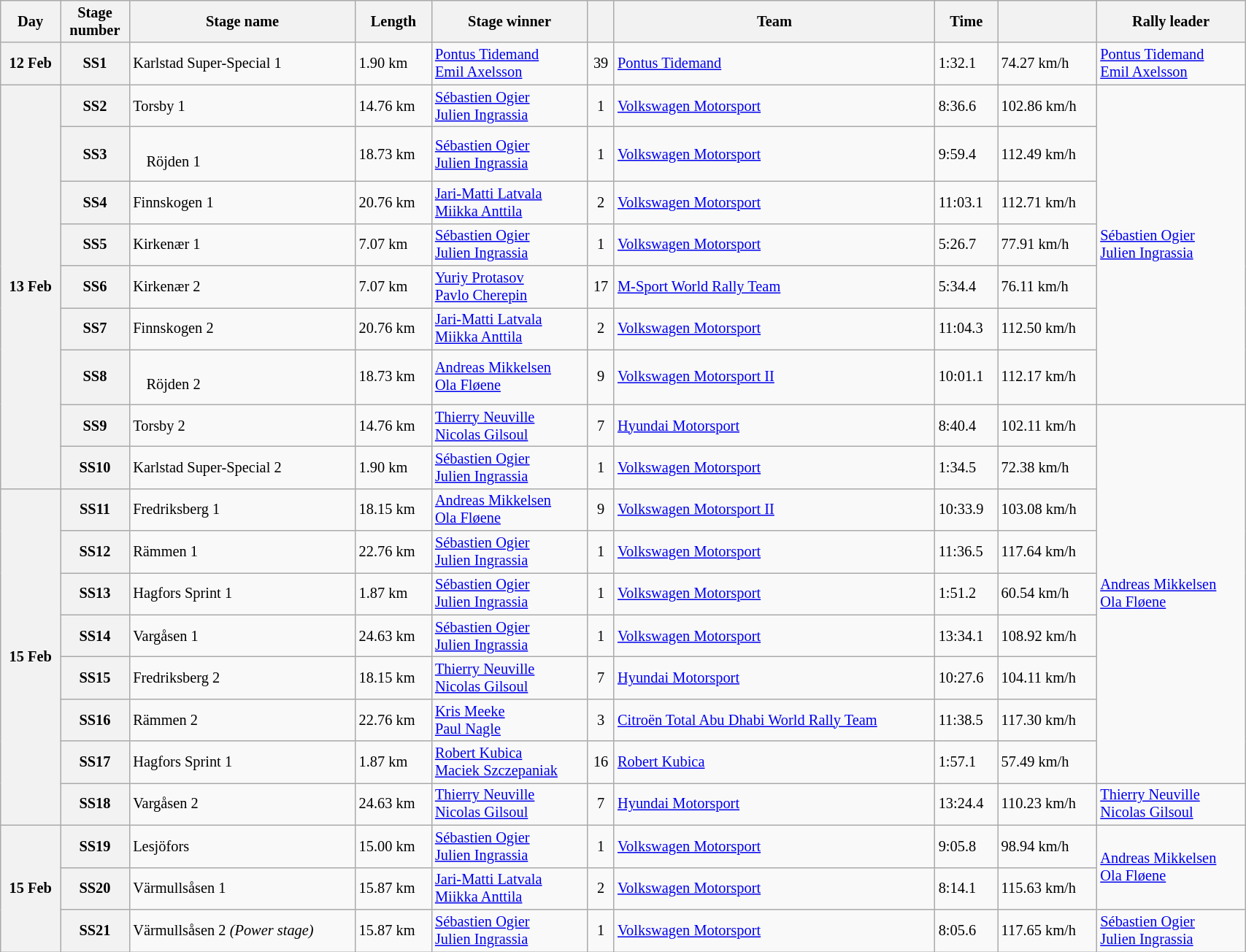<table class="wikitable" width=90% style="text-align: left; font-size: 85%;">
<tr>
<th>Day</th>
<th>Stage<br>number</th>
<th>Stage name</th>
<th>Length</th>
<th>Stage winner</th>
<th><br></th>
<th>Team</th>
<th>Time</th>
<th></th>
<th>Rally leader</th>
</tr>
<tr>
<th>12 Feb</th>
<th>SS1</th>
<td> Karlstad Super-Special 1</td>
<td>1.90 km</td>
<td> <a href='#'>Pontus Tidemand</a><br> <a href='#'>Emil Axelsson</a></td>
<td align="center">39</td>
<td align="left"> <a href='#'>Pontus Tidemand</a></td>
<td>1:32.1</td>
<td>74.27 km/h</td>
<td> <a href='#'>Pontus Tidemand</a><br> <a href='#'>Emil Axelsson</a></td>
</tr>
<tr>
<th rowspan="9">13 Feb</th>
<th>SS2</th>
<td> Torsby 1</td>
<td>14.76 km</td>
<td> <a href='#'>Sébastien Ogier</a><br> <a href='#'>Julien Ingrassia</a></td>
<td align="center">1</td>
<td> <a href='#'>Volkswagen Motorsport</a></td>
<td>8:36.6</td>
<td>102.86 km/h</td>
<td rowspan=7> <a href='#'>Sébastien Ogier</a><br> <a href='#'>Julien Ingrassia</a></td>
</tr>
<tr>
<th>SS3</th>
<td><br><table style="float: left; border-top:transparent; border-right:transparent; border-bottom:transparent; border-left:transparent;">
<tr>
<td style=" border-top:transparent; border-right:transparent; border-bottom:transparent; border-left:transparent;"></td>
<td style=" border-top:transparent; border-right:transparent; border-bottom:transparent; border-left:transparent;" rowspan=2>Röjden 1</td>
</tr>
<tr>
<td style=" border-top:transparent; border-right:transparent; border-bottom:transparent; border-left:transparent;"></td>
</tr>
<tr>
</tr>
</table>
</td>
<td>18.73 km</td>
<td> <a href='#'>Sébastien Ogier</a><br> <a href='#'>Julien Ingrassia</a></td>
<td align="center">1</td>
<td> <a href='#'>Volkswagen Motorsport</a></td>
<td>9:59.4</td>
<td>112.49 km/h</td>
</tr>
<tr>
<th>SS4</th>
<td> Finnskogen 1</td>
<td>20.76 km</td>
<td> <a href='#'>Jari-Matti Latvala</a><br> <a href='#'>Miikka Anttila</a></td>
<td align="center">2</td>
<td> <a href='#'>Volkswagen Motorsport</a></td>
<td>11:03.1</td>
<td>112.71 km/h</td>
</tr>
<tr>
<th>SS5</th>
<td> Kirkenær 1</td>
<td>7.07 km</td>
<td> <a href='#'>Sébastien Ogier</a><br> <a href='#'>Julien Ingrassia</a></td>
<td align="center">1</td>
<td> <a href='#'>Volkswagen Motorsport</a></td>
<td>5:26.7</td>
<td>77.91 km/h</td>
</tr>
<tr>
<th>SS6</th>
<td> Kirkenær 2</td>
<td>7.07 km</td>
<td> <a href='#'>Yuriy Protasov</a><br> <a href='#'>Pavlo Cherepin</a></td>
<td align="center">17</td>
<td> <a href='#'>M-Sport World Rally Team</a></td>
<td>5:34.4</td>
<td>76.11 km/h</td>
</tr>
<tr>
<th>SS7</th>
<td> Finnskogen 2</td>
<td>20.76 km</td>
<td> <a href='#'>Jari-Matti Latvala</a><br> <a href='#'>Miikka Anttila</a></td>
<td align="center">2</td>
<td> <a href='#'>Volkswagen Motorsport</a></td>
<td>11:04.3</td>
<td>112.50 km/h</td>
</tr>
<tr>
<th>SS8</th>
<td><br><table style="float: left; border-top:transparent; border-right:transparent; border-bottom:transparent; border-left:transparent;">
<tr>
<td style=" border-top:transparent; border-right:transparent; border-bottom:transparent; border-left:transparent;"></td>
<td style=" border-top:transparent; border-right:transparent; border-bottom:transparent; border-left:transparent;" rowspan=2>Röjden 2</td>
</tr>
<tr>
<td style=" border-top:transparent; border-right:transparent; border-bottom:transparent; border-left:transparent;"></td>
</tr>
<tr>
</tr>
</table>
</td>
<td>18.73 km</td>
<td> <a href='#'>Andreas Mikkelsen</a><br> <a href='#'>Ola Fløene</a></td>
<td align="center">9</td>
<td> <a href='#'>Volkswagen Motorsport II</a></td>
<td>10:01.1</td>
<td>112.17 km/h</td>
</tr>
<tr>
<th>SS9</th>
<td> Torsby 2</td>
<td>14.76 km</td>
<td> <a href='#'>Thierry Neuville</a><br> <a href='#'>Nicolas Gilsoul</a></td>
<td align="center">7</td>
<td> <a href='#'>Hyundai Motorsport</a></td>
<td>8:40.4</td>
<td>102.11 km/h</td>
<td rowspan=9> <a href='#'>Andreas Mikkelsen</a><br> <a href='#'>Ola Fløene</a></td>
</tr>
<tr>
<th>SS10</th>
<td> Karlstad Super-Special 2</td>
<td>1.90 km</td>
<td> <a href='#'>Sébastien Ogier</a><br> <a href='#'>Julien Ingrassia</a></td>
<td align="center">1</td>
<td> <a href='#'>Volkswagen Motorsport</a></td>
<td>1:34.5</td>
<td>72.38 km/h</td>
</tr>
<tr>
<th rowspan="8">15 Feb</th>
<th>SS11</th>
<td> Fredriksberg 1</td>
<td>18.15 km</td>
<td> <a href='#'>Andreas Mikkelsen</a><br> <a href='#'>Ola Fløene</a></td>
<td align="center">9</td>
<td> <a href='#'>Volkswagen Motorsport II</a></td>
<td>10:33.9</td>
<td>103.08 km/h</td>
</tr>
<tr>
<th>SS12</th>
<td> Rämmen 1</td>
<td>22.76 km</td>
<td> <a href='#'>Sébastien Ogier</a><br> <a href='#'>Julien Ingrassia</a></td>
<td align="center">1</td>
<td> <a href='#'>Volkswagen Motorsport</a></td>
<td>11:36.5</td>
<td>117.64 km/h</td>
</tr>
<tr>
<th>SS13</th>
<td> Hagfors Sprint 1</td>
<td>1.87 km</td>
<td> <a href='#'>Sébastien Ogier</a><br> <a href='#'>Julien Ingrassia</a></td>
<td align="center">1</td>
<td> <a href='#'>Volkswagen Motorsport</a></td>
<td>1:51.2</td>
<td>60.54 km/h</td>
</tr>
<tr>
<th>SS14</th>
<td> Vargåsen 1</td>
<td>24.63 km</td>
<td> <a href='#'>Sébastien Ogier</a><br> <a href='#'>Julien Ingrassia</a></td>
<td align="center">1</td>
<td> <a href='#'>Volkswagen Motorsport</a></td>
<td>13:34.1</td>
<td>108.92 km/h</td>
</tr>
<tr>
<th>SS15</th>
<td> Fredriksberg 2</td>
<td>18.15 km</td>
<td> <a href='#'>Thierry Neuville</a><br> <a href='#'>Nicolas Gilsoul</a></td>
<td align="center">7</td>
<td> <a href='#'>Hyundai Motorsport</a></td>
<td>10:27.6</td>
<td>104.11 km/h</td>
</tr>
<tr>
<th>SS16</th>
<td> Rämmen 2</td>
<td>22.76 km</td>
<td> <a href='#'>Kris Meeke</a><br> <a href='#'>Paul Nagle</a></td>
<td align="center">3</td>
<td> <a href='#'>Citroën Total Abu Dhabi World Rally Team</a></td>
<td>11:38.5</td>
<td>117.30 km/h</td>
</tr>
<tr>
<th>SS17</th>
<td> Hagfors Sprint 1</td>
<td>1.87 km</td>
<td> <a href='#'>Robert Kubica</a><br> <a href='#'>Maciek Szczepaniak</a></td>
<td align="center">16</td>
<td> <a href='#'>Robert Kubica</a></td>
<td>1:57.1</td>
<td>57.49 km/h</td>
</tr>
<tr>
<th>SS18</th>
<td> Vargåsen 2</td>
<td>24.63 km</td>
<td> <a href='#'>Thierry Neuville</a><br> <a href='#'>Nicolas Gilsoul</a></td>
<td align="center">7</td>
<td> <a href='#'>Hyundai Motorsport</a></td>
<td>13:24.4</td>
<td>110.23 km/h</td>
<td> <a href='#'>Thierry Neuville</a><br> <a href='#'>Nicolas Gilsoul</a></td>
</tr>
<tr>
<th rowspan="3">15 Feb</th>
<th>SS19</th>
<td> Lesjöfors</td>
<td>15.00 km</td>
<td> <a href='#'>Sébastien Ogier</a><br> <a href='#'>Julien Ingrassia</a></td>
<td align="center">1</td>
<td> <a href='#'>Volkswagen Motorsport</a></td>
<td>9:05.8</td>
<td>98.94 km/h</td>
<td rowspan=2> <a href='#'>Andreas Mikkelsen</a><br> <a href='#'>Ola Fløene</a></td>
</tr>
<tr>
<th>SS20</th>
<td> Värmullsåsen 1</td>
<td>15.87 km</td>
<td> <a href='#'>Jari-Matti Latvala</a><br> <a href='#'>Miikka Anttila</a></td>
<td align="center">2</td>
<td> <a href='#'>Volkswagen Motorsport</a></td>
<td>8:14.1</td>
<td>115.63 km/h</td>
</tr>
<tr>
<th>SS21</th>
<td> Värmullsåsen 2 <em>(Power stage)</em></td>
<td>15.87 km</td>
<td> <a href='#'>Sébastien Ogier</a><br> <a href='#'>Julien Ingrassia</a></td>
<td align="center">1</td>
<td> <a href='#'>Volkswagen Motorsport</a></td>
<td>8:05.6</td>
<td>117.65 km/h</td>
<td> <a href='#'>Sébastien Ogier</a><br> <a href='#'>Julien Ingrassia</a></td>
</tr>
</table>
